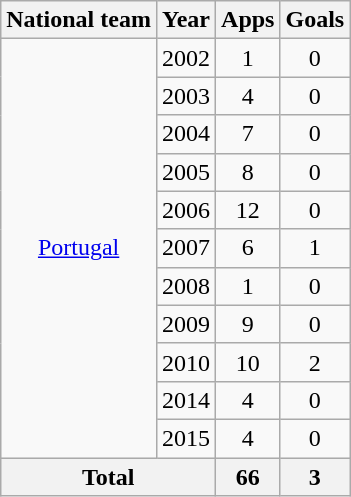<table class="wikitable" style="text-align:center">
<tr>
<th>National team</th>
<th>Year</th>
<th>Apps</th>
<th>Goals</th>
</tr>
<tr>
<td rowspan="11"><a href='#'>Portugal</a></td>
<td>2002</td>
<td>1</td>
<td>0</td>
</tr>
<tr>
<td>2003</td>
<td>4</td>
<td>0</td>
</tr>
<tr>
<td>2004</td>
<td>7</td>
<td>0</td>
</tr>
<tr>
<td>2005</td>
<td>8</td>
<td>0</td>
</tr>
<tr>
<td>2006</td>
<td>12</td>
<td>0</td>
</tr>
<tr>
<td>2007</td>
<td>6</td>
<td>1</td>
</tr>
<tr>
<td>2008</td>
<td>1</td>
<td>0</td>
</tr>
<tr>
<td>2009</td>
<td>9</td>
<td>0</td>
</tr>
<tr>
<td>2010</td>
<td>10</td>
<td>2</td>
</tr>
<tr>
<td>2014</td>
<td>4</td>
<td>0</td>
</tr>
<tr>
<td>2015</td>
<td>4</td>
<td>0</td>
</tr>
<tr>
<th colspan="2">Total</th>
<th>66</th>
<th>3</th>
</tr>
</table>
